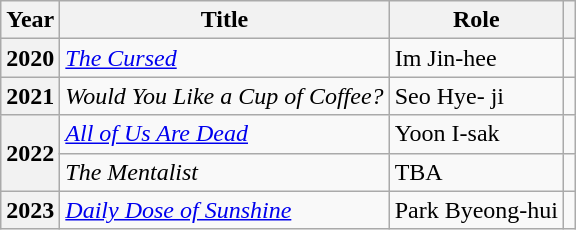<table class="wikitable sortable plainrowheaders">
<tr>
<th scope="col">Year</th>
<th scope="col">Title</th>
<th scope="col">Role</th>
<th scope="col" class="unsortable"></th>
</tr>
<tr>
<th scope="row">2020</th>
<td><em><a href='#'>The Cursed</a></em></td>
<td>Im Jin-hee</td>
<td></td>
</tr>
<tr>
<th scope="row">2021</th>
<td><em>Would You Like a Cup of Coffee?</em></td>
<td>Seo Hye- ji</td>
<td></td>
</tr>
<tr>
<th scope="row" rowspan="2">2022</th>
<td><em><a href='#'>All of Us Are Dead</a></em></td>
<td>Yoon I-sak</td>
<td></td>
</tr>
<tr>
<td><em>The Mentalist</em></td>
<td>TBA</td>
<td></td>
</tr>
<tr>
<th scope="row">2023</th>
<td><em><a href='#'>Daily Dose of Sunshine</a></em></td>
<td>Park Byeong-hui</td>
<td></td>
</tr>
</table>
